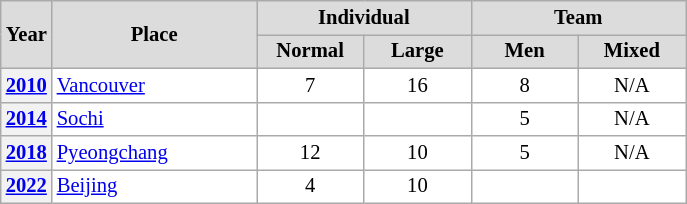<table class="wikitable plainrowheaders" style="background:#fff; font-size:86%; line-height:16px; border:gray solid 1px; border-collapse:collapse;">
<tr style="background:#ccc; text-align:center;">
<th scope="col" rowspan="2" style="background:#dcdcdc; width:25px;">Year</th>
<th scope="col" rowspan="2" style="background:#dcdcdc; width:130px;">Place</th>
<th scope="col" colspan="2" style="background:#dcdcdc; width:130px;">Individual</th>
<th scope="col" colspan="2" style="background:#dcdcdc; width:130px;">Team</th>
</tr>
<tr>
<th scope="col" style="background:#dcdcdc; width:65px;">Normal</th>
<th scope="col" style="background:#dcdcdc; width:65px;">Large</th>
<th scope="col" style="background:#dcdcdc; width:65px;">Men</th>
<th scope="col" style="background:#dcdcdc; width:65px;">Mixed</th>
</tr>
<tr>
<th scope=row align=center><a href='#'>2010</a></th>
<td align=left> <a href='#'>Vancouver</a></td>
<td align=center>7</td>
<td align=center>16</td>
<td align=center>8</td>
<td align=center>N/A</td>
</tr>
<tr>
<th scope=row align=center><a href='#'>2014</a></th>
<td align=left> <a href='#'>Sochi</a></td>
<td align=center style="text-align:center"></td>
<td style="text-align:center"></td>
<td align=center>5</td>
<td align=center>N/A</td>
</tr>
<tr>
<th scope=row align=center><a href='#'>2018</a></th>
<td align=left> <a href='#'>Pyeongchang</a></td>
<td align=center>12</td>
<td align=center>10</td>
<td align=center>5</td>
<td align=center>N/A</td>
</tr>
<tr>
<th scope=row align=center><a href='#'>2022</a></th>
<td align=left> <a href='#'>Beijing</a></td>
<td align=center>4</td>
<td align=center>10</td>
<td align=center style="text-align:center"></td>
<td align=center></td>
</tr>
</table>
